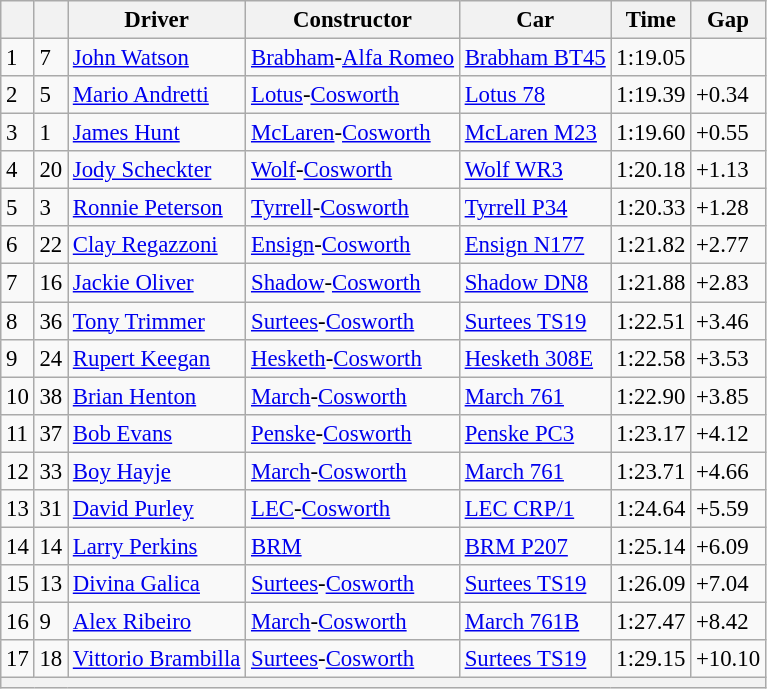<table class="wikitable" style="font-size: 95%;">
<tr>
<th></th>
<th></th>
<th>Driver</th>
<th>Constructor</th>
<th>Car</th>
<th>Time</th>
<th>Gap</th>
</tr>
<tr>
<td>1</td>
<td>7</td>
<td> <a href='#'>John Watson</a></td>
<td><a href='#'>Brabham</a>-<a href='#'>Alfa Romeo</a></td>
<td><a href='#'>Brabham BT45</a></td>
<td>1:19.05</td>
<td></td>
</tr>
<tr>
<td>2</td>
<td>5</td>
<td> <a href='#'>Mario Andretti</a></td>
<td><a href='#'>Lotus</a>-<a href='#'>Cosworth</a></td>
<td><a href='#'>Lotus 78</a></td>
<td>1:19.39</td>
<td>+0.34</td>
</tr>
<tr>
<td>3</td>
<td>1</td>
<td> <a href='#'>James Hunt</a></td>
<td><a href='#'>McLaren</a>-<a href='#'>Cosworth</a></td>
<td><a href='#'>McLaren M23</a></td>
<td>1:19.60</td>
<td>+0.55</td>
</tr>
<tr>
<td>4</td>
<td>20</td>
<td> <a href='#'>Jody Scheckter</a></td>
<td><a href='#'>Wolf</a>-<a href='#'>Cosworth</a></td>
<td><a href='#'>Wolf WR3</a></td>
<td>1:20.18</td>
<td>+1.13</td>
</tr>
<tr>
<td>5</td>
<td>3</td>
<td> <a href='#'>Ronnie Peterson</a></td>
<td><a href='#'>Tyrrell</a>-<a href='#'>Cosworth</a></td>
<td><a href='#'>Tyrrell P34</a></td>
<td>1:20.33</td>
<td>+1.28</td>
</tr>
<tr>
<td>6</td>
<td>22</td>
<td> <a href='#'>Clay Regazzoni</a></td>
<td><a href='#'>Ensign</a>-<a href='#'>Cosworth</a></td>
<td><a href='#'>Ensign N177</a></td>
<td>1:21.82</td>
<td>+2.77</td>
</tr>
<tr 6>
<td>7</td>
<td>16</td>
<td> <a href='#'>Jackie Oliver</a></td>
<td><a href='#'>Shadow</a>-<a href='#'>Cosworth</a></td>
<td><a href='#'>Shadow DN8</a></td>
<td>1:21.88</td>
<td>+2.83</td>
</tr>
<tr>
<td>8</td>
<td>36</td>
<td> <a href='#'>Tony Trimmer</a></td>
<td><a href='#'>Surtees</a>-<a href='#'>Cosworth</a></td>
<td><a href='#'>Surtees TS19</a></td>
<td>1:22.51</td>
<td>+3.46</td>
</tr>
<tr>
<td>9</td>
<td>24</td>
<td> <a href='#'>Rupert Keegan</a></td>
<td><a href='#'>Hesketh</a>-<a href='#'>Cosworth</a></td>
<td><a href='#'>Hesketh 308E</a></td>
<td>1:22.58</td>
<td>+3.53</td>
</tr>
<tr>
<td>10</td>
<td>38</td>
<td> <a href='#'>Brian Henton</a></td>
<td><a href='#'>March</a>-<a href='#'>Cosworth</a></td>
<td><a href='#'>March 761</a></td>
<td>1:22.90</td>
<td>+3.85</td>
</tr>
<tr>
<td>11</td>
<td>37</td>
<td> <a href='#'>Bob Evans</a></td>
<td><a href='#'>Penske</a>-<a href='#'>Cosworth</a></td>
<td><a href='#'>Penske PC3</a></td>
<td>1:23.17</td>
<td>+4.12</td>
</tr>
<tr>
<td>12</td>
<td>33</td>
<td> <a href='#'>Boy Hayje</a></td>
<td><a href='#'>March</a>-<a href='#'>Cosworth</a></td>
<td><a href='#'>March 761</a></td>
<td>1:23.71</td>
<td>+4.66</td>
</tr>
<tr>
<td>13</td>
<td>31</td>
<td> <a href='#'>David Purley</a></td>
<td><a href='#'>LEC</a>-<a href='#'>Cosworth</a></td>
<td><a href='#'>LEC CRP/1</a></td>
<td>1:24.64</td>
<td>+5.59</td>
</tr>
<tr>
<td>14</td>
<td>14</td>
<td> <a href='#'>Larry Perkins</a></td>
<td><a href='#'>BRM</a></td>
<td><a href='#'>BRM P207</a></td>
<td>1:25.14</td>
<td>+6.09</td>
</tr>
<tr>
<td>15</td>
<td>13</td>
<td> <a href='#'>Divina Galica</a></td>
<td><a href='#'>Surtees</a>-<a href='#'>Cosworth</a></td>
<td><a href='#'>Surtees TS19</a></td>
<td>1:26.09</td>
<td>+7.04</td>
</tr>
<tr>
<td>16</td>
<td>9</td>
<td> <a href='#'>Alex Ribeiro</a></td>
<td><a href='#'>March</a>-<a href='#'>Cosworth</a></td>
<td><a href='#'>March 761B</a></td>
<td>1:27.47</td>
<td>+8.42</td>
</tr>
<tr>
<td>17</td>
<td>18</td>
<td> <a href='#'>Vittorio Brambilla</a></td>
<td><a href='#'>Surtees</a>-<a href='#'>Cosworth</a></td>
<td><a href='#'>Surtees TS19</a></td>
<td>1:29.15</td>
<td>+10.10</td>
</tr>
<tr>
<th colspan="7"></th>
</tr>
</table>
